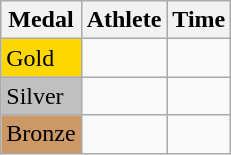<table class="wikitable">
<tr>
<th>Medal</th>
<th>Athlete</th>
<th>Time</th>
</tr>
<tr>
<td bgcolor="gold">Gold</td>
<td></td>
<td></td>
</tr>
<tr>
<td bgcolor="silver">Silver</td>
<td></td>
<td></td>
</tr>
<tr>
<td bgcolor="CC9966">Bronze</td>
<td></td>
<td></td>
</tr>
</table>
